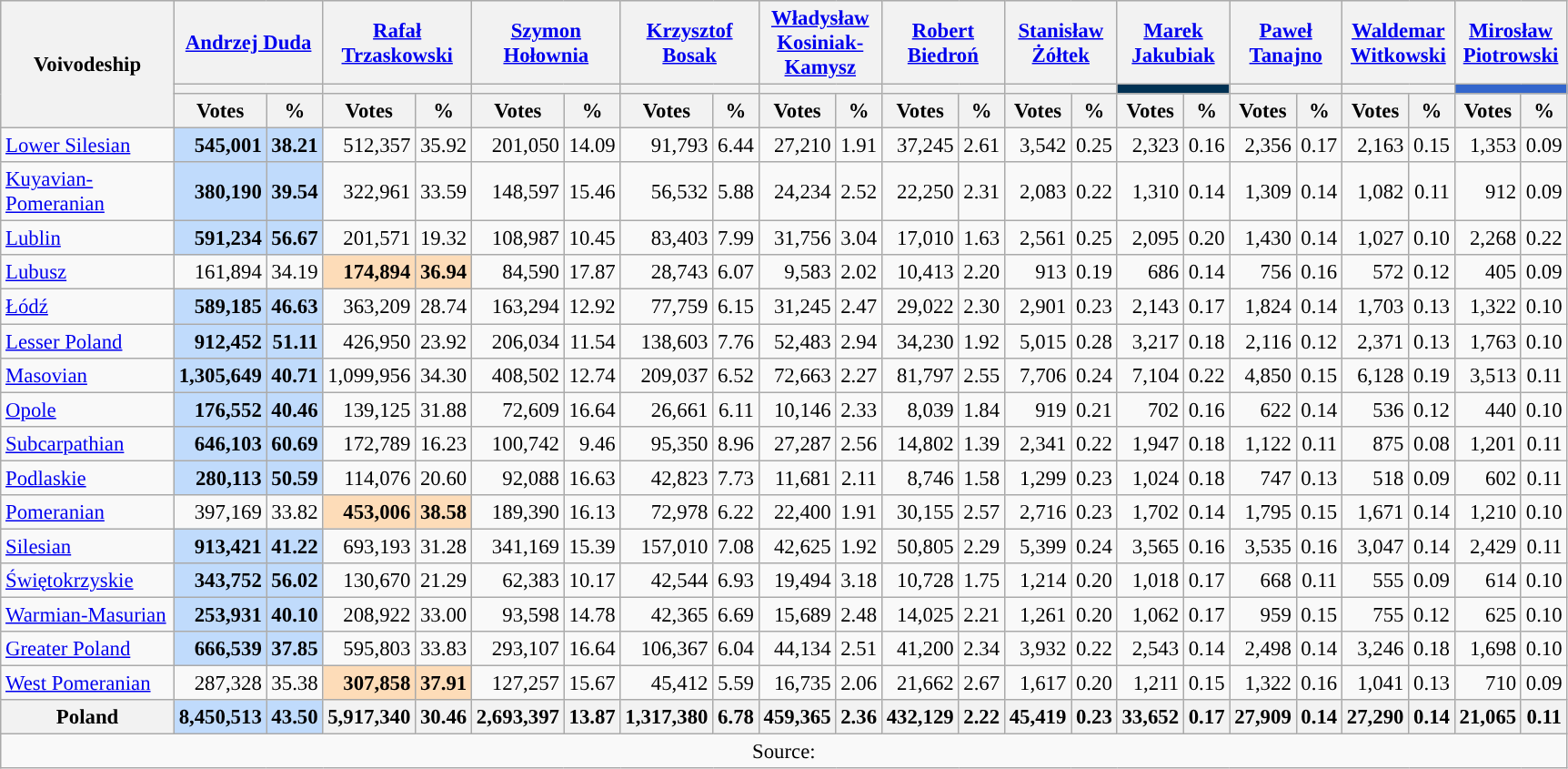<table class="wikitable sortable" style="text-align:right; font-size:95%">
<tr style="height:42px; text-align:center; background-color:#E9E9E9;">
<th rowspan="3" style="width:120px;">Voivodeship</th>
<th colspan="2" data-sort-type="number" style="width:40px;"><a href='#'>Andrzej Duda</a><br></th>
<th colspan="2" data-sort-type="number" style="width:40px;"><a href='#'>Rafał Trzaskowski</a><br></th>
<th colspan="2" data-sort-type="number" style="width:40px;"><a href='#'>Szymon Hołownia</a><br></th>
<th colspan="2" data-sort-type="number" style="width:40px;"><a href='#'>Krzysztof Bosak</a><br></th>
<th colspan="2" data-sort-type="number" style="width:40px;"><a href='#'>Władysław Kosiniak-Kamysz</a><br></th>
<th colspan="2" data-sort-type="number" style="width:40px;"><a href='#'>Robert Biedroń</a><br></th>
<th colspan="2" data-sort-type="number" style="width:40px;"><a href='#'>Stanisław Żółtek</a><br></th>
<th colspan="2" data-sort-type="number" style="width:40px;"><a href='#'>Marek Jakubiak</a><br></th>
<th colspan="2" data-sort-type="number" style="width:40px;"><a href='#'>Paweł Tanajno</a><br></th>
<th colspan="2" data-sort-type="number" style="width:40px;"><a href='#'>Waldemar Witkowski</a><br></th>
<th colspan="2" data-sort-type="number" style="width:40px;"><a href='#'>Mirosław Piotrowski</a><br></th>
</tr>
<tr>
<th colspan="2" style="background:"></th>
<th colspan="2" style="background:"></th>
<th colspan="2" style="background:"></th>
<th colspan="2" style="background:"></th>
<th colspan="2" style="background:"></th>
<th colspan="2" style="background:"></th>
<th colspan="2" style="background:"></th>
<th colspan="2" style="background:#003153;"></th>
<th colspan="2" style="background:"></th>
<th colspan="2" style="background:"></th>
<th colspan="2" style="background:#3366CC;"></th>
</tr>
<tr>
<th>Votes</th>
<th>%</th>
<th>Votes</th>
<th>%</th>
<th>Votes</th>
<th>%</th>
<th>Votes</th>
<th>%</th>
<th>Votes</th>
<th>%</th>
<th>Votes</th>
<th>%</th>
<th>Votes</th>
<th>%</th>
<th>Votes</th>
<th>%</th>
<th>Votes</th>
<th>%</th>
<th>Votes</th>
<th>%</th>
<th>Votes</th>
<th>%</th>
</tr>
<tr>
<td align="left"><a href='#'>Lower Silesian</a></td>
<td style="font-weight:bold; background:#C0DBFC">545,001</td>
<td style="font-weight:bold; background:#C0DBFC">38.21</td>
<td>512,357</td>
<td>35.92</td>
<td>201,050</td>
<td>14.09</td>
<td>91,793</td>
<td>6.44</td>
<td>27,210</td>
<td>1.91</td>
<td>37,245</td>
<td>2.61</td>
<td>3,542</td>
<td>0.25</td>
<td>2,323</td>
<td>0.16</td>
<td>2,356</td>
<td>0.17</td>
<td>2,163</td>
<td>0.15</td>
<td>1,353</td>
<td>0.09</td>
</tr>
<tr>
<td align="left"><a href='#'>Kuyavian-Pomeranian</a></td>
<td style="font-weight:bold; background:#C0DBFC">380,190</td>
<td style="font-weight:bold; background:#C0DBFC">39.54</td>
<td>322,961</td>
<td>33.59</td>
<td>148,597</td>
<td>15.46</td>
<td>56,532</td>
<td>5.88</td>
<td>24,234</td>
<td>2.52</td>
<td>22,250</td>
<td>2.31</td>
<td>2,083</td>
<td>0.22</td>
<td>1,310</td>
<td>0.14</td>
<td>1,309</td>
<td>0.14</td>
<td>1,082</td>
<td>0.11</td>
<td>912</td>
<td>0.09</td>
</tr>
<tr>
<td align="left"><a href='#'>Lublin</a></td>
<td style="font-weight:bold; background:#C0DBFC">591,234</td>
<td style="font-weight:bold; background:#C0DBFC">56.67</td>
<td>201,571</td>
<td>19.32</td>
<td>108,987</td>
<td>10.45</td>
<td>83,403</td>
<td>7.99</td>
<td>31,756</td>
<td>3.04</td>
<td>17,010</td>
<td>1.63</td>
<td>2,561</td>
<td>0.25</td>
<td>2,095</td>
<td>0.20</td>
<td>1,430</td>
<td>0.14</td>
<td>1,027</td>
<td>0.10</td>
<td>2,268</td>
<td>0.22</td>
</tr>
<tr>
<td align="left"><a href='#'>Lubusz</a></td>
<td>161,894</td>
<td>34.19</td>
<td style="font-weight:bold; background:#FDDCB8">174,894</td>
<td style="font-weight:bold; background:#FDDCB8">36.94</td>
<td>84,590</td>
<td>17.87</td>
<td>28,743</td>
<td>6.07</td>
<td>9,583</td>
<td>2.02</td>
<td>10,413</td>
<td>2.20</td>
<td>913</td>
<td>0.19</td>
<td>686</td>
<td>0.14</td>
<td>756</td>
<td>0.16</td>
<td>572</td>
<td>0.12</td>
<td>405</td>
<td>0.09</td>
</tr>
<tr>
<td align="left"><a href='#'>Łódź</a></td>
<td style="font-weight:bold; background:#C0DBFC">589,185</td>
<td style="font-weight:bold; background:#C0DBFC">46.63</td>
<td>363,209</td>
<td>28.74</td>
<td>163,294</td>
<td>12.92</td>
<td>77,759</td>
<td>6.15</td>
<td>31,245</td>
<td>2.47</td>
<td>29,022</td>
<td>2.30</td>
<td>2,901</td>
<td>0.23</td>
<td>2,143</td>
<td>0.17</td>
<td>1,824</td>
<td>0.14</td>
<td>1,703</td>
<td>0.13</td>
<td>1,322</td>
<td>0.10</td>
</tr>
<tr>
<td align="left"><a href='#'>Lesser Poland</a></td>
<td style="font-weight:bold; background:#C0DBFC">912,452</td>
<td style="font-weight:bold; background:#C0DBFC">51.11</td>
<td>426,950</td>
<td>23.92</td>
<td>206,034</td>
<td>11.54</td>
<td>138,603</td>
<td>7.76</td>
<td>52,483</td>
<td>2.94</td>
<td>34,230</td>
<td>1.92</td>
<td>5,015</td>
<td>0.28</td>
<td>3,217</td>
<td>0.18</td>
<td>2,116</td>
<td>0.12</td>
<td>2,371</td>
<td>0.13</td>
<td>1,763</td>
<td>0.10</td>
</tr>
<tr>
<td align="left"><a href='#'>Masovian</a></td>
<td style="font-weight:bold; background:#C0DBFC">1,305,649</td>
<td style="font-weight:bold; background:#C0DBFC">40.71</td>
<td>1,099,956</td>
<td>34.30</td>
<td>408,502</td>
<td>12.74</td>
<td>209,037</td>
<td>6.52</td>
<td>72,663</td>
<td>2.27</td>
<td>81,797</td>
<td>2.55</td>
<td>7,706</td>
<td>0.24</td>
<td>7,104</td>
<td>0.22</td>
<td>4,850</td>
<td>0.15</td>
<td>6,128</td>
<td>0.19</td>
<td>3,513</td>
<td>0.11</td>
</tr>
<tr>
<td align="left"><a href='#'>Opole</a></td>
<td style="font-weight:bold; background:#C0DBFC">176,552</td>
<td style="font-weight:bold; background:#C0DBFC">40.46</td>
<td>139,125</td>
<td>31.88</td>
<td>72,609</td>
<td>16.64</td>
<td>26,661</td>
<td>6.11</td>
<td>10,146</td>
<td>2.33</td>
<td>8,039</td>
<td>1.84</td>
<td>919</td>
<td>0.21</td>
<td>702</td>
<td>0.16</td>
<td>622</td>
<td>0.14</td>
<td>536</td>
<td>0.12</td>
<td>440</td>
<td>0.10</td>
</tr>
<tr>
<td align="left"><a href='#'>Subcarpathian</a></td>
<td style="font-weight:bold; background:#C0DBFC">646,103</td>
<td style="font-weight:bold; background:#C0DBFC">60.69</td>
<td>172,789</td>
<td>16.23</td>
<td>100,742</td>
<td>9.46</td>
<td>95,350</td>
<td>8.96</td>
<td>27,287</td>
<td>2.56</td>
<td>14,802</td>
<td>1.39</td>
<td>2,341</td>
<td>0.22</td>
<td>1,947</td>
<td>0.18</td>
<td>1,122</td>
<td>0.11</td>
<td>875</td>
<td>0.08</td>
<td>1,201</td>
<td>0.11</td>
</tr>
<tr>
<td align="left"><a href='#'>Podlaskie</a></td>
<td style="font-weight:bold; background:#C0DBFC">280,113</td>
<td style="font-weight:bold; background:#C0DBFC">50.59</td>
<td>114,076</td>
<td>20.60</td>
<td>92,088</td>
<td>16.63</td>
<td>42,823</td>
<td>7.73</td>
<td>11,681</td>
<td>2.11</td>
<td>8,746</td>
<td>1.58</td>
<td>1,299</td>
<td>0.23</td>
<td>1,024</td>
<td>0.18</td>
<td>747</td>
<td>0.13</td>
<td>518</td>
<td>0.09</td>
<td>602</td>
<td>0.11</td>
</tr>
<tr>
<td align="left"><a href='#'>Pomeranian</a></td>
<td>397,169</td>
<td>33.82</td>
<td style="font-weight:bold; background:#FDDCB8">453,006</td>
<td style="font-weight:bold; background:#FDDCB8">38.58</td>
<td>189,390</td>
<td>16.13</td>
<td>72,978</td>
<td>6.22</td>
<td>22,400</td>
<td>1.91</td>
<td>30,155</td>
<td>2.57</td>
<td>2,716</td>
<td>0.23</td>
<td>1,702</td>
<td>0.14</td>
<td>1,795</td>
<td>0.15</td>
<td>1,671</td>
<td>0.14</td>
<td>1,210</td>
<td>0.10</td>
</tr>
<tr>
<td align="left"><a href='#'>Silesian</a></td>
<td style="font-weight:bold; background:#C0DBFC">913,421</td>
<td style="font-weight:bold; background:#C0DBFC">41.22</td>
<td>693,193</td>
<td>31.28</td>
<td>341,169</td>
<td>15.39</td>
<td>157,010</td>
<td>7.08</td>
<td>42,625</td>
<td>1.92</td>
<td>50,805</td>
<td>2.29</td>
<td>5,399</td>
<td>0.24</td>
<td>3,565</td>
<td>0.16</td>
<td>3,535</td>
<td>0.16</td>
<td>3,047</td>
<td>0.14</td>
<td>2,429</td>
<td>0.11</td>
</tr>
<tr>
<td align="left"><a href='#'>Świętokrzyskie</a></td>
<td style="font-weight:bold; background:#C0DBFC">343,752</td>
<td style="font-weight:bold; background:#C0DBFC">56.02</td>
<td>130,670</td>
<td>21.29</td>
<td>62,383</td>
<td>10.17</td>
<td>42,544</td>
<td>6.93</td>
<td>19,494</td>
<td>3.18</td>
<td>10,728</td>
<td>1.75</td>
<td>1,214</td>
<td>0.20</td>
<td>1,018</td>
<td>0.17</td>
<td>668</td>
<td>0.11</td>
<td>555</td>
<td>0.09</td>
<td>614</td>
<td>0.10</td>
</tr>
<tr>
<td align="left"><a href='#'>Warmian-Masurian</a></td>
<td style="font-weight:bold; background:#C0DBFC">253,931</td>
<td style="font-weight:bold; background:#C0DBFC">40.10</td>
<td>208,922</td>
<td>33.00</td>
<td>93,598</td>
<td>14.78</td>
<td>42,365</td>
<td>6.69</td>
<td>15,689</td>
<td>2.48</td>
<td>14,025</td>
<td>2.21</td>
<td>1,261</td>
<td>0.20</td>
<td>1,062</td>
<td>0.17</td>
<td>959</td>
<td>0.15</td>
<td>755</td>
<td>0.12</td>
<td>625</td>
<td>0.10</td>
</tr>
<tr>
<td align="left"><a href='#'>Greater Poland</a></td>
<td style="font-weight:bold; background:#C0DBFC">666,539</td>
<td style="font-weight:bold; background:#C0DBFC">37.85</td>
<td>595,803</td>
<td>33.83</td>
<td>293,107</td>
<td>16.64</td>
<td>106,367</td>
<td>6.04</td>
<td>44,134</td>
<td>2.51</td>
<td>41,200</td>
<td>2.34</td>
<td>3,932</td>
<td>0.22</td>
<td>2,543</td>
<td>0.14</td>
<td>2,498</td>
<td>0.14</td>
<td>3,246</td>
<td>0.18</td>
<td>1,698</td>
<td>0.10</td>
</tr>
<tr>
<td align="left"><a href='#'>West Pomeranian</a></td>
<td>287,328</td>
<td>35.38</td>
<td style="font-weight:bold; background:#FDDCB8">307,858</td>
<td style="font-weight:bold; background:#FDDCB8">37.91</td>
<td>127,257</td>
<td>15.67</td>
<td>45,412</td>
<td>5.59</td>
<td>16,735</td>
<td>2.06</td>
<td>21,662</td>
<td>2.67</td>
<td>1,617</td>
<td>0.20</td>
<td>1,211</td>
<td>0.15</td>
<td>1,322</td>
<td>0.16</td>
<td>1,041</td>
<td>0.13</td>
<td>710</td>
<td>0.09</td>
</tr>
<tr class=sortbottom>
<th>Poland</th>
<th style="font-weight:bold; background:#C0DBFC">8,450,513</th>
<th style="font-weight:bold; background:#C0DBFC">43.50</th>
<th>5,917,340</th>
<th>30.46</th>
<th>2,693,397</th>
<th>13.87</th>
<th>1,317,380</th>
<th>6.78</th>
<th>459,365</th>
<th>2.36</th>
<th>432,129</th>
<th>2.22</th>
<th>45,419</th>
<th>0.23</th>
<th>33,652</th>
<th>0.17</th>
<th>27,909</th>
<th>0.14</th>
<th>27,290</th>
<th>0.14</th>
<th>21,065</th>
<th>0.11</th>
</tr>
<tr class=sortbottom>
<td colspan="23" align="center">Source: </td>
</tr>
</table>
